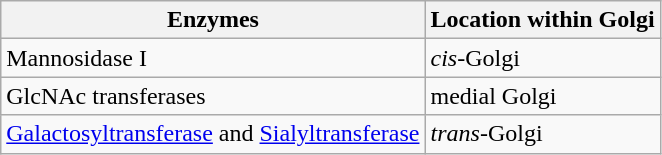<table class="wikitable">
<tr>
<th>Enzymes</th>
<th>Location within Golgi</th>
</tr>
<tr>
<td>Mannosidase I</td>
<td><em>cis</em>-Golgi</td>
</tr>
<tr>
<td>GlcNAc transferases</td>
<td>medial Golgi</td>
</tr>
<tr>
<td><a href='#'>Galactosyltransferase</a> and <a href='#'>Sialyltransferase</a></td>
<td><em>trans</em>-Golgi</td>
</tr>
</table>
